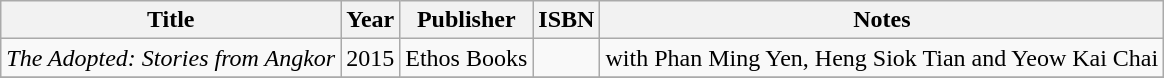<table class="wikitable sortable">
<tr>
<th>Title</th>
<th>Year</th>
<th>Publisher</th>
<th class="unsortable">ISBN</th>
<th class="unsortable">Notes</th>
</tr>
<tr>
<td><em>The Adopted: Stories from Angkor</em></td>
<td>2015</td>
<td>Ethos Books</td>
<td></td>
<td>with Phan Ming Yen, Heng Siok Tian and Yeow Kai Chai</td>
</tr>
<tr>
</tr>
</table>
